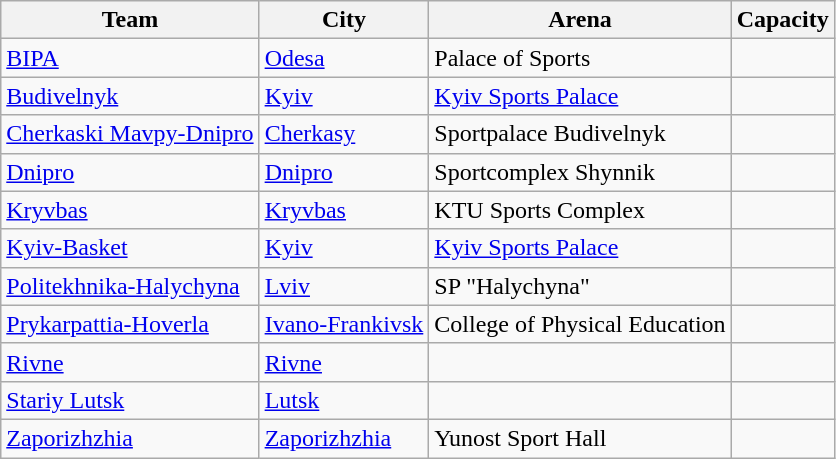<table class="wikitable sortable">
<tr>
<th>Team</th>
<th>City</th>
<th>Arena</th>
<th>Capacity</th>
</tr>
<tr>
<td><a href='#'>BIPA</a></td>
<td><a href='#'>Odesa</a></td>
<td>Palace of Sports</td>
<td align="center"></td>
</tr>
<tr>
<td><a href='#'>Budivelnyk</a></td>
<td><a href='#'>Kyiv</a></td>
<td><a href='#'>Kyiv Sports Palace</a></td>
<td align="center"></td>
</tr>
<tr>
<td><a href='#'>Cherkaski Mavpy-Dnipro</a></td>
<td><a href='#'>Cherkasy</a></td>
<td>Sportpalace Budivelnyk</td>
<td align="center"></td>
</tr>
<tr>
<td><a href='#'>Dnipro</a></td>
<td><a href='#'>Dnipro</a></td>
<td>Sportcomplex Shynnik</td>
<td align="center"></td>
</tr>
<tr>
<td><a href='#'>Kryvbas</a></td>
<td><a href='#'>Kryvbas</a></td>
<td>KTU Sports Complex</td>
<td align="center"></td>
</tr>
<tr>
<td><a href='#'>Kyiv-Basket</a></td>
<td><a href='#'>Kyiv</a></td>
<td><a href='#'>Kyiv Sports Palace</a></td>
<td align="center"></td>
</tr>
<tr>
<td><a href='#'>Politekhnika-Halychyna</a></td>
<td><a href='#'>Lviv</a></td>
<td>SP "Halychyna"</td>
<td align="center"></td>
</tr>
<tr>
<td><a href='#'>Prykarpattia-Hoverla</a></td>
<td><a href='#'>Ivano-Frankivsk</a></td>
<td>College of Physical Education</td>
<td align="center"></td>
</tr>
<tr>
<td><a href='#'>Rivne</a></td>
<td><a href='#'>Rivne</a></td>
<td></td>
<td align="center"></td>
</tr>
<tr>
<td><a href='#'>Stariy Lutsk</a></td>
<td><a href='#'>Lutsk</a></td>
<td></td>
<td align="center"></td>
</tr>
<tr>
<td><a href='#'>Zaporizhzhia</a></td>
<td><a href='#'>Zaporizhzhia</a></td>
<td>Yunost Sport Hall</td>
<td align="center"></td>
</tr>
</table>
